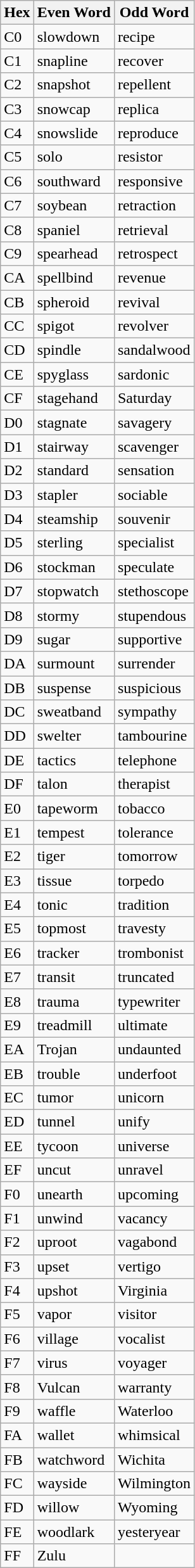<table class="wikitable" style="float: left;">
<tr>
<th>Hex</th>
<th align=left>Even Word</th>
<th align=left>Odd Word</th>
</tr>
<tr>
<td>C0</td>
<td>slowdown</td>
<td>recipe</td>
</tr>
<tr>
<td>C1</td>
<td>snapline</td>
<td>recover</td>
</tr>
<tr>
<td>C2</td>
<td>snapshot</td>
<td>repellent</td>
</tr>
<tr>
<td>C3</td>
<td>snowcap</td>
<td>replica</td>
</tr>
<tr>
<td>C4</td>
<td>snowslide</td>
<td>reproduce</td>
</tr>
<tr>
<td>C5</td>
<td>solo</td>
<td>resistor</td>
</tr>
<tr>
<td>C6</td>
<td>southward</td>
<td>responsive</td>
</tr>
<tr>
<td>C7</td>
<td>soybean</td>
<td>retraction</td>
</tr>
<tr>
<td>C8</td>
<td>spaniel</td>
<td>retrieval</td>
</tr>
<tr>
<td>C9</td>
<td>spearhead</td>
<td>retrospect</td>
</tr>
<tr>
<td>CA</td>
<td>spellbind</td>
<td>revenue</td>
</tr>
<tr>
<td>CB</td>
<td>spheroid</td>
<td>revival</td>
</tr>
<tr>
<td>CC</td>
<td>spigot</td>
<td>revolver</td>
</tr>
<tr>
<td>CD</td>
<td>spindle</td>
<td>sandalwood</td>
</tr>
<tr>
<td>CE</td>
<td>spyglass</td>
<td>sardonic</td>
</tr>
<tr>
<td>CF</td>
<td>stagehand</td>
<td>Saturday</td>
</tr>
<tr>
<td>D0</td>
<td>stagnate</td>
<td>savagery</td>
</tr>
<tr>
<td>D1</td>
<td>stairway</td>
<td>scavenger</td>
</tr>
<tr>
<td>D2</td>
<td>standard</td>
<td>sensation</td>
</tr>
<tr>
<td>D3</td>
<td>stapler</td>
<td>sociable</td>
</tr>
<tr>
<td>D4</td>
<td>steamship</td>
<td>souvenir</td>
</tr>
<tr>
<td>D5</td>
<td>sterling</td>
<td>specialist</td>
</tr>
<tr>
<td>D6</td>
<td>stockman</td>
<td>speculate</td>
</tr>
<tr>
<td>D7</td>
<td>stopwatch</td>
<td>stethoscope</td>
</tr>
<tr>
<td>D8</td>
<td>stormy</td>
<td>stupendous</td>
</tr>
<tr>
<td>D9</td>
<td>sugar</td>
<td>supportive</td>
</tr>
<tr>
<td>DA</td>
<td>surmount</td>
<td>surrender</td>
</tr>
<tr>
<td>DB</td>
<td>suspense</td>
<td>suspicious</td>
</tr>
<tr>
<td>DC</td>
<td>sweatband</td>
<td>sympathy</td>
</tr>
<tr>
<td>DD</td>
<td>swelter</td>
<td>tambourine</td>
</tr>
<tr>
<td>DE</td>
<td>tactics</td>
<td>telephone</td>
</tr>
<tr>
<td>DF</td>
<td>talon</td>
<td>therapist</td>
</tr>
<tr>
<td>E0</td>
<td>tapeworm</td>
<td>tobacco</td>
</tr>
<tr>
<td>E1</td>
<td>tempest</td>
<td>tolerance</td>
</tr>
<tr>
<td>E2</td>
<td>tiger</td>
<td>tomorrow</td>
</tr>
<tr>
<td>E3</td>
<td>tissue</td>
<td>torpedo</td>
</tr>
<tr>
<td>E4</td>
<td>tonic</td>
<td>tradition</td>
</tr>
<tr>
<td>E5</td>
<td>topmost</td>
<td>travesty</td>
</tr>
<tr>
<td>E6</td>
<td>tracker</td>
<td>trombonist</td>
</tr>
<tr>
<td>E7</td>
<td>transit</td>
<td>truncated</td>
</tr>
<tr>
<td>E8</td>
<td>trauma</td>
<td>typewriter</td>
</tr>
<tr>
<td>E9</td>
<td>treadmill</td>
<td>ultimate</td>
</tr>
<tr>
<td>EA</td>
<td>Trojan</td>
<td>undaunted</td>
</tr>
<tr>
<td>EB</td>
<td>trouble</td>
<td>underfoot</td>
</tr>
<tr>
<td>EC</td>
<td>tumor</td>
<td>unicorn</td>
</tr>
<tr>
<td>ED</td>
<td>tunnel</td>
<td>unify</td>
</tr>
<tr>
<td>EE</td>
<td>tycoon</td>
<td>universe</td>
</tr>
<tr>
<td>EF</td>
<td>uncut</td>
<td>unravel</td>
</tr>
<tr>
<td>F0</td>
<td>unearth</td>
<td>upcoming</td>
</tr>
<tr>
<td>F1</td>
<td>unwind</td>
<td>vacancy</td>
</tr>
<tr>
<td>F2</td>
<td>uproot</td>
<td>vagabond</td>
</tr>
<tr>
<td>F3</td>
<td>upset</td>
<td>vertigo</td>
</tr>
<tr>
<td>F4</td>
<td>upshot</td>
<td>Virginia</td>
</tr>
<tr>
<td>F5</td>
<td>vapor</td>
<td>visitor</td>
</tr>
<tr>
<td>F6</td>
<td>village</td>
<td>vocalist</td>
</tr>
<tr>
<td>F7</td>
<td>virus</td>
<td>voyager</td>
</tr>
<tr>
<td>F8</td>
<td>Vulcan</td>
<td>warranty</td>
</tr>
<tr>
<td>F9</td>
<td>waffle</td>
<td>Waterloo</td>
</tr>
<tr>
<td>FA</td>
<td>wallet</td>
<td>whimsical</td>
</tr>
<tr>
<td>FB</td>
<td>watchword</td>
<td>Wichita</td>
</tr>
<tr>
<td>FC</td>
<td>wayside</td>
<td>Wilmington</td>
</tr>
<tr>
<td>FD</td>
<td>willow</td>
<td>Wyoming</td>
</tr>
<tr>
<td>FE</td>
<td>woodlark</td>
<td>yesteryear</td>
</tr>
<tr>
<td>FF</td>
<td>Zulu</td>
<td></td>
</tr>
</table>
